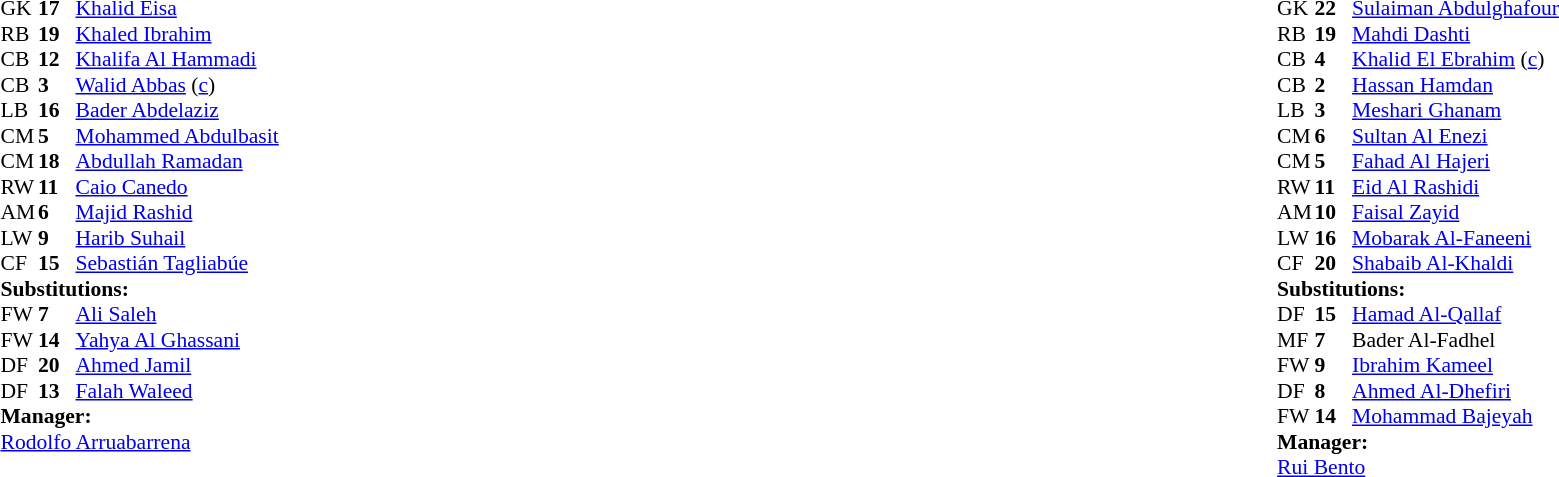<table width="100%">
<tr>
<td valign="top" width="40%"><br><table style="font-size:90%" cellspacing="0" cellpadding="0">
<tr>
<th width=25></th>
<th width=25></th>
</tr>
<tr>
<td>GK</td>
<td><strong>17</strong></td>
<td><a href='#'>Khalid Eisa</a></td>
</tr>
<tr>
<td>RB</td>
<td><strong>19</strong></td>
<td><a href='#'>Khaled Ibrahim</a></td>
</tr>
<tr>
<td>CB</td>
<td><strong>12</strong></td>
<td><a href='#'>Khalifa Al Hammadi</a></td>
<td></td>
</tr>
<tr>
<td>CB</td>
<td><strong>3</strong></td>
<td><a href='#'>Walid Abbas</a> (<a href='#'>c</a>)</td>
</tr>
<tr>
<td>LB</td>
<td><strong>16</strong></td>
<td><a href='#'>Bader Abdelaziz</a></td>
<td></td>
<td></td>
</tr>
<tr>
<td>CM</td>
<td><strong>5</strong></td>
<td><a href='#'>Mohammed Abdulbasit</a></td>
<td></td>
<td></td>
</tr>
<tr>
<td>CM</td>
<td><strong>18</strong></td>
<td><a href='#'>Abdullah Ramadan</a></td>
<td></td>
</tr>
<tr>
<td>RW</td>
<td><strong>11</strong></td>
<td><a href='#'>Caio Canedo</a></td>
<td></td>
<td></td>
</tr>
<tr>
<td>AM</td>
<td><strong>6</strong></td>
<td><a href='#'>Majid Rashid</a></td>
<td></td>
<td></td>
</tr>
<tr>
<td>LW</td>
<td><strong>9</strong></td>
<td><a href='#'>Harib Suhail</a></td>
</tr>
<tr>
<td>CF</td>
<td><strong>15</strong></td>
<td><a href='#'>Sebastián Tagliabúe</a></td>
<td></td>
</tr>
<tr>
<td colspan=3><strong>Substitutions:</strong></td>
</tr>
<tr>
<td>FW</td>
<td><strong>7</strong></td>
<td><a href='#'>Ali Saleh</a></td>
<td></td>
<td></td>
</tr>
<tr>
<td>FW</td>
<td><strong>14</strong></td>
<td><a href='#'>Yahya Al Ghassani</a></td>
<td></td>
<td></td>
</tr>
<tr>
<td>DF</td>
<td><strong>20</strong></td>
<td><a href='#'>Ahmed Jamil</a></td>
<td></td>
<td></td>
</tr>
<tr>
<td>DF</td>
<td><strong>13</strong></td>
<td><a href='#'>Falah Waleed</a></td>
<td></td>
<td></td>
</tr>
<tr>
<td colspan=3><strong>Manager:</strong></td>
</tr>
<tr>
<td colspan=3> <a href='#'>Rodolfo Arruabarrena</a></td>
</tr>
</table>
</td>
<td valign="top"></td>
<td valign="top" width="50%"><br><table style="font-size:90%; margin:auto" cellspacing="0" cellpadding="0">
<tr>
<th width=25></th>
<th width=25></th>
</tr>
<tr>
<td>GK</td>
<td><strong>22</strong></td>
<td><a href='#'>Sulaiman Abdulghafour</a></td>
</tr>
<tr>
<td>RB</td>
<td><strong>19</strong></td>
<td><a href='#'>Mahdi Dashti</a></td>
<td></td>
<td></td>
</tr>
<tr>
<td>CB</td>
<td><strong>4</strong></td>
<td><a href='#'>Khalid El Ebrahim</a> (<a href='#'>c</a>)</td>
</tr>
<tr>
<td>CB</td>
<td><strong>2</strong></td>
<td><a href='#'>Hassan Hamdan</a></td>
</tr>
<tr>
<td>LB</td>
<td><strong>3</strong></td>
<td><a href='#'>Meshari Ghanam</a></td>
<td></td>
<td></td>
</tr>
<tr>
<td>CM</td>
<td><strong>6</strong></td>
<td><a href='#'>Sultan Al Enezi</a></td>
<td></td>
</tr>
<tr>
<td>CM</td>
<td><strong>5</strong></td>
<td><a href='#'>Fahad Al Hajeri</a></td>
</tr>
<tr>
<td>RW</td>
<td><strong>11</strong></td>
<td><a href='#'>Eid Al Rashidi</a></td>
<td></td>
<td></td>
</tr>
<tr>
<td>AM</td>
<td><strong>10</strong></td>
<td><a href='#'>Faisal Zayid</a></td>
<td></td>
<td></td>
</tr>
<tr>
<td>LW</td>
<td><strong>16</strong></td>
<td><a href='#'>Mobarak Al-Faneeni</a></td>
<td></td>
<td></td>
</tr>
<tr>
<td>CF</td>
<td><strong>20</strong></td>
<td><a href='#'>Shabaib Al-Khaldi</a></td>
</tr>
<tr>
<td colspan=3><strong>Substitutions:</strong></td>
</tr>
<tr>
<td>DF</td>
<td><strong>15</strong></td>
<td><a href='#'>Hamad Al-Qallaf</a></td>
<td></td>
<td></td>
</tr>
<tr>
<td>MF</td>
<td><strong>7</strong></td>
<td>Bader Al-Fadhel</td>
<td></td>
<td></td>
</tr>
<tr>
<td>FW</td>
<td><strong>9</strong></td>
<td><a href='#'>Ibrahim Kameel</a></td>
<td></td>
<td></td>
</tr>
<tr>
<td>DF</td>
<td><strong>8</strong></td>
<td><a href='#'>Ahmed Al-Dhefiri</a></td>
<td></td>
<td></td>
</tr>
<tr>
<td>FW</td>
<td><strong>14</strong></td>
<td><a href='#'>Mohammad Bajeyah</a></td>
<td></td>
<td></td>
</tr>
<tr>
<td colspan=3><strong>Manager:</strong></td>
</tr>
<tr>
<td colspan=3> <a href='#'>Rui Bento</a></td>
</tr>
</table>
</td>
</tr>
</table>
